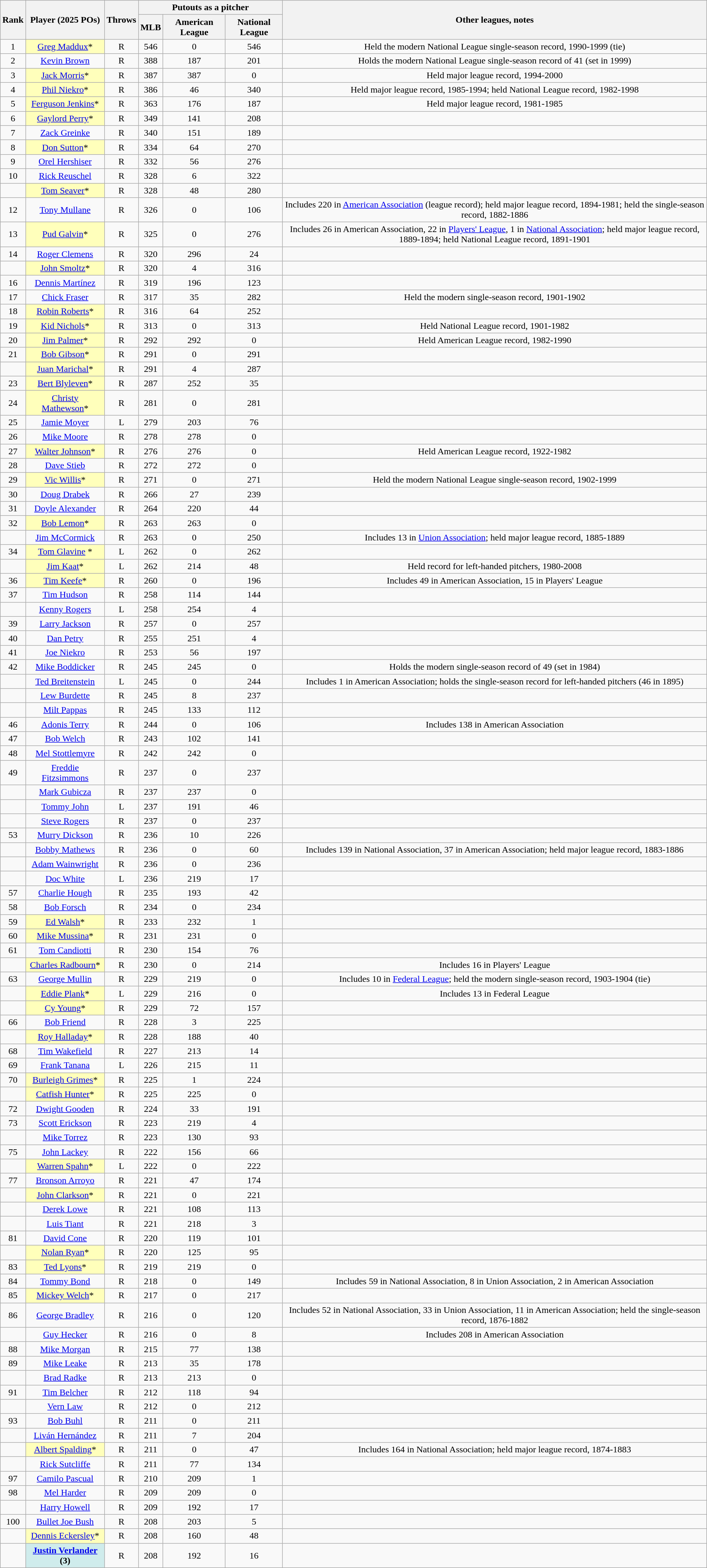<table class="wikitable sortable" style="text-align:center">
<tr style="white-space:nowrap;">
<th rowspan=2>Rank</th>
<th rowspan=2 scope="col">Player (2025 POs)</th>
<th rowspan=2>Throws</th>
<th colspan=3>Putouts as a pitcher</th>
<th rowspan=2>Other leagues, notes</th>
</tr>
<tr>
<th>MLB</th>
<th>American League</th>
<th>National League</th>
</tr>
<tr>
<td>1</td>
<td style="background:#ffffbb;"><a href='#'>Greg Maddux</a>*</td>
<td>R</td>
<td>546</td>
<td>0</td>
<td>546</td>
<td>Held the modern National League single-season record, 1990-1999 (tie)</td>
</tr>
<tr>
<td>2</td>
<td><a href='#'>Kevin Brown</a></td>
<td>R</td>
<td>388</td>
<td>187</td>
<td>201</td>
<td>Holds the modern National League single-season record of 41 (set in 1999)</td>
</tr>
<tr>
<td>3</td>
<td style="background:#ffffbb;"><a href='#'>Jack Morris</a>*</td>
<td>R</td>
<td>387</td>
<td>387</td>
<td>0</td>
<td>Held major league record, 1994-2000</td>
</tr>
<tr>
<td>4</td>
<td style="background:#ffffbb;"><a href='#'>Phil Niekro</a>*</td>
<td>R</td>
<td>386</td>
<td>46</td>
<td>340</td>
<td>Held major league record, 1985-1994; held National League record, 1982-1998</td>
</tr>
<tr>
<td>5</td>
<td style="background:#ffffbb;"><a href='#'>Ferguson Jenkins</a>*</td>
<td>R</td>
<td>363</td>
<td>176</td>
<td>187</td>
<td>Held major league record, 1981-1985</td>
</tr>
<tr>
<td>6</td>
<td style="background:#ffffbb;"><a href='#'>Gaylord Perry</a>*</td>
<td>R</td>
<td>349</td>
<td>141</td>
<td>208</td>
<td></td>
</tr>
<tr>
<td>7</td>
<td><a href='#'>Zack Greinke</a></td>
<td>R</td>
<td>340</td>
<td>151</td>
<td>189</td>
<td></td>
</tr>
<tr>
<td>8</td>
<td style="background:#ffffbb;"><a href='#'>Don Sutton</a>*</td>
<td>R</td>
<td>334</td>
<td>64</td>
<td>270</td>
<td></td>
</tr>
<tr>
<td>9</td>
<td><a href='#'>Orel Hershiser</a></td>
<td>R</td>
<td>332</td>
<td>56</td>
<td>276</td>
<td></td>
</tr>
<tr>
<td>10</td>
<td><a href='#'>Rick Reuschel</a></td>
<td>R</td>
<td>328</td>
<td>6</td>
<td>322</td>
<td></td>
</tr>
<tr>
<td></td>
<td style="background:#ffffbb;"><a href='#'>Tom Seaver</a>*</td>
<td>R</td>
<td>328</td>
<td>48</td>
<td>280</td>
<td></td>
</tr>
<tr>
<td>12</td>
<td><a href='#'>Tony Mullane</a></td>
<td>R</td>
<td>326</td>
<td>0</td>
<td>106</td>
<td>Includes 220 in <a href='#'>American Association</a> (league record); held major league record, 1894-1981; held the single-season record, 1882-1886</td>
</tr>
<tr>
<td>13</td>
<td style="background:#ffffbb;"><a href='#'>Pud Galvin</a>*</td>
<td>R</td>
<td>325</td>
<td>0</td>
<td>276</td>
<td>Includes 26 in American Association, 22 in <a href='#'>Players' League</a>, 1 in <a href='#'>National Association</a>; held major league record, 1889-1894; held National League record, 1891-1901</td>
</tr>
<tr>
<td>14</td>
<td><a href='#'>Roger Clemens</a></td>
<td>R</td>
<td>320</td>
<td>296</td>
<td>24</td>
<td></td>
</tr>
<tr>
<td></td>
<td style="background:#ffffbb;"><a href='#'>John Smoltz</a>*</td>
<td>R</td>
<td>320</td>
<td>4</td>
<td>316</td>
<td></td>
</tr>
<tr>
<td>16</td>
<td><a href='#'>Dennis Martínez</a></td>
<td>R</td>
<td>319</td>
<td>196</td>
<td>123</td>
<td></td>
</tr>
<tr>
<td>17</td>
<td><a href='#'>Chick Fraser</a></td>
<td>R</td>
<td>317</td>
<td>35</td>
<td>282</td>
<td>Held the modern single-season record, 1901-1902</td>
</tr>
<tr>
<td>18</td>
<td style="background:#ffffbb;"><a href='#'>Robin Roberts</a>*</td>
<td>R</td>
<td>316</td>
<td>64</td>
<td>252</td>
<td></td>
</tr>
<tr>
<td>19</td>
<td style="background:#ffffbb;"><a href='#'>Kid Nichols</a>*</td>
<td>R</td>
<td>313</td>
<td>0</td>
<td>313</td>
<td>Held National League record, 1901-1982</td>
</tr>
<tr>
<td>20</td>
<td style="background:#ffffbb;"><a href='#'>Jim Palmer</a>*</td>
<td>R</td>
<td>292</td>
<td>292</td>
<td>0</td>
<td>Held American League record, 1982-1990</td>
</tr>
<tr>
<td>21</td>
<td style="background:#ffffbb;"><a href='#'>Bob Gibson</a>*</td>
<td>R</td>
<td>291</td>
<td>0</td>
<td>291</td>
<td></td>
</tr>
<tr>
<td></td>
<td style="background:#ffffbb;"><a href='#'>Juan Marichal</a>*</td>
<td>R</td>
<td>291</td>
<td>4</td>
<td>287</td>
<td></td>
</tr>
<tr>
<td>23</td>
<td style="background:#ffffbb;"><a href='#'>Bert Blyleven</a>*</td>
<td>R</td>
<td>287</td>
<td>252</td>
<td>35</td>
<td></td>
</tr>
<tr>
<td>24</td>
<td style="background:#ffffbb;"><a href='#'>Christy Mathewson</a>*</td>
<td>R</td>
<td>281</td>
<td>0</td>
<td>281</td>
<td></td>
</tr>
<tr>
<td>25</td>
<td><a href='#'>Jamie Moyer</a></td>
<td>L</td>
<td>279</td>
<td>203</td>
<td>76</td>
<td></td>
</tr>
<tr>
<td>26</td>
<td><a href='#'>Mike Moore</a></td>
<td>R</td>
<td>278</td>
<td>278</td>
<td>0</td>
<td></td>
</tr>
<tr>
<td>27</td>
<td style="background:#ffffbb;"><a href='#'>Walter Johnson</a>*</td>
<td>R</td>
<td>276</td>
<td>276</td>
<td>0</td>
<td>Held American League record, 1922-1982</td>
</tr>
<tr>
<td>28</td>
<td><a href='#'>Dave Stieb</a></td>
<td>R</td>
<td>272</td>
<td>272</td>
<td>0</td>
<td></td>
</tr>
<tr>
<td>29</td>
<td style="background:#ffffbb;"><a href='#'>Vic Willis</a>*</td>
<td>R</td>
<td>271</td>
<td>0</td>
<td>271</td>
<td>Held the modern National League single-season record, 1902-1999</td>
</tr>
<tr>
<td>30</td>
<td><a href='#'>Doug Drabek</a></td>
<td>R</td>
<td>266</td>
<td>27</td>
<td>239</td>
<td></td>
</tr>
<tr>
<td>31</td>
<td><a href='#'>Doyle Alexander</a></td>
<td>R</td>
<td>264</td>
<td>220</td>
<td>44</td>
<td></td>
</tr>
<tr>
<td>32</td>
<td style="background:#ffffbb;"><a href='#'>Bob Lemon</a>*</td>
<td>R</td>
<td>263</td>
<td>263</td>
<td>0</td>
<td></td>
</tr>
<tr>
<td></td>
<td><a href='#'>Jim McCormick</a></td>
<td>R</td>
<td>263</td>
<td>0</td>
<td>250</td>
<td>Includes 13 in <a href='#'>Union Association</a>; held major league record, 1885-1889</td>
</tr>
<tr>
<td>34</td>
<td style="background:#ffffbb;"><a href='#'>Tom Glavine</a> *</td>
<td>L</td>
<td>262</td>
<td>0</td>
<td>262</td>
<td></td>
</tr>
<tr>
<td></td>
<td style="background:#ffffbb;"><a href='#'>Jim Kaat</a>*</td>
<td>L</td>
<td>262</td>
<td>214</td>
<td>48</td>
<td>Held record for left-handed pitchers, 1980-2008</td>
</tr>
<tr>
<td>36</td>
<td style="background:#ffffbb;"><a href='#'>Tim Keefe</a>*</td>
<td>R</td>
<td>260</td>
<td>0</td>
<td>196</td>
<td>Includes 49 in American Association, 15 in Players' League</td>
</tr>
<tr>
<td>37</td>
<td><a href='#'>Tim Hudson</a></td>
<td>R</td>
<td>258</td>
<td>114</td>
<td>144</td>
<td></td>
</tr>
<tr>
<td></td>
<td><a href='#'>Kenny Rogers</a></td>
<td>L</td>
<td>258</td>
<td>254</td>
<td>4</td>
<td></td>
</tr>
<tr>
<td>39</td>
<td><a href='#'>Larry Jackson</a></td>
<td>R</td>
<td>257</td>
<td>0</td>
<td>257</td>
<td></td>
</tr>
<tr>
<td>40</td>
<td><a href='#'>Dan Petry</a></td>
<td>R</td>
<td>255</td>
<td>251</td>
<td>4</td>
<td></td>
</tr>
<tr>
<td>41</td>
<td><a href='#'>Joe Niekro</a></td>
<td>R</td>
<td>253</td>
<td>56</td>
<td>197</td>
<td></td>
</tr>
<tr>
<td>42</td>
<td><a href='#'>Mike Boddicker</a></td>
<td>R</td>
<td>245</td>
<td>245</td>
<td>0</td>
<td>Holds the modern single-season record of 49 (set in 1984)</td>
</tr>
<tr>
<td></td>
<td><a href='#'>Ted Breitenstein</a></td>
<td>L</td>
<td>245</td>
<td>0</td>
<td>244</td>
<td>Includes 1 in American Association; holds the single-season record for left-handed pitchers (46 in 1895)</td>
</tr>
<tr>
<td></td>
<td><a href='#'>Lew Burdette</a></td>
<td>R</td>
<td>245</td>
<td>8</td>
<td>237</td>
<td></td>
</tr>
<tr>
<td></td>
<td><a href='#'>Milt Pappas</a></td>
<td>R</td>
<td>245</td>
<td>133</td>
<td>112</td>
<td></td>
</tr>
<tr>
<td>46</td>
<td><a href='#'>Adonis Terry</a></td>
<td>R</td>
<td>244</td>
<td>0</td>
<td>106</td>
<td>Includes 138 in American Association</td>
</tr>
<tr>
<td>47</td>
<td><a href='#'>Bob Welch</a></td>
<td>R</td>
<td>243</td>
<td>102</td>
<td>141</td>
<td></td>
</tr>
<tr>
<td>48</td>
<td><a href='#'>Mel Stottlemyre</a></td>
<td>R</td>
<td>242</td>
<td>242</td>
<td>0</td>
<td></td>
</tr>
<tr>
<td>49</td>
<td><a href='#'>Freddie Fitzsimmons</a></td>
<td>R</td>
<td>237</td>
<td>0</td>
<td>237</td>
<td></td>
</tr>
<tr>
<td></td>
<td><a href='#'>Mark Gubicza</a></td>
<td>R</td>
<td>237</td>
<td>237</td>
<td>0</td>
<td></td>
</tr>
<tr>
<td></td>
<td><a href='#'>Tommy John</a></td>
<td>L</td>
<td>237</td>
<td>191</td>
<td>46</td>
<td></td>
</tr>
<tr>
<td></td>
<td><a href='#'>Steve Rogers</a></td>
<td>R</td>
<td>237</td>
<td>0</td>
<td>237</td>
<td></td>
</tr>
<tr>
<td>53</td>
<td><a href='#'>Murry Dickson</a></td>
<td>R</td>
<td>236</td>
<td>10</td>
<td>226</td>
<td></td>
</tr>
<tr>
<td></td>
<td><a href='#'>Bobby Mathews</a></td>
<td>R</td>
<td>236</td>
<td>0</td>
<td>60</td>
<td>Includes 139 in National Association, 37 in American Association; held major league record, 1883-1886</td>
</tr>
<tr>
<td></td>
<td><a href='#'>Adam Wainwright</a></td>
<td>R</td>
<td>236</td>
<td>0</td>
<td>236</td>
<td></td>
</tr>
<tr>
<td></td>
<td><a href='#'>Doc White</a></td>
<td>L</td>
<td>236</td>
<td>219</td>
<td>17</td>
<td></td>
</tr>
<tr>
<td>57</td>
<td><a href='#'>Charlie Hough</a></td>
<td>R</td>
<td>235</td>
<td>193</td>
<td>42</td>
<td></td>
</tr>
<tr>
<td>58</td>
<td><a href='#'>Bob Forsch</a></td>
<td>R</td>
<td>234</td>
<td>0</td>
<td>234</td>
<td></td>
</tr>
<tr>
<td>59</td>
<td style="background:#ffffbb;"><a href='#'>Ed Walsh</a>*</td>
<td>R</td>
<td>233</td>
<td>232</td>
<td>1</td>
<td></td>
</tr>
<tr>
<td>60</td>
<td style="background:#ffffbb;"><a href='#'>Mike Mussina</a>*</td>
<td>R</td>
<td>231</td>
<td>231</td>
<td>0</td>
<td></td>
</tr>
<tr>
<td>61</td>
<td><a href='#'>Tom Candiotti</a></td>
<td>R</td>
<td>230</td>
<td>154</td>
<td>76</td>
<td></td>
</tr>
<tr>
<td></td>
<td style="background:#ffffbb;"><a href='#'>Charles Radbourn</a>*</td>
<td>R</td>
<td>230</td>
<td>0</td>
<td>214</td>
<td>Includes 16 in Players' League</td>
</tr>
<tr>
<td>63</td>
<td><a href='#'>George Mullin</a></td>
<td>R</td>
<td>229</td>
<td>219</td>
<td>0</td>
<td>Includes 10 in <a href='#'>Federal League</a>; held the modern single-season record, 1903-1904 (tie)</td>
</tr>
<tr>
<td></td>
<td style="background:#ffffbb;"><a href='#'>Eddie Plank</a>*</td>
<td>L</td>
<td>229</td>
<td>216</td>
<td>0</td>
<td>Includes 13 in Federal League</td>
</tr>
<tr>
<td></td>
<td style="background:#ffffbb;"><a href='#'>Cy Young</a>*</td>
<td>R</td>
<td>229</td>
<td>72</td>
<td>157</td>
<td></td>
</tr>
<tr>
<td>66</td>
<td><a href='#'>Bob Friend</a></td>
<td>R</td>
<td>228</td>
<td>3</td>
<td>225</td>
<td></td>
</tr>
<tr>
<td></td>
<td style="background:#ffffbb;"><a href='#'>Roy Halladay</a>*</td>
<td>R</td>
<td>228</td>
<td>188</td>
<td>40</td>
<td></td>
</tr>
<tr>
<td>68</td>
<td><a href='#'>Tim Wakefield</a></td>
<td>R</td>
<td>227</td>
<td>213</td>
<td>14</td>
<td></td>
</tr>
<tr>
<td>69</td>
<td><a href='#'>Frank Tanana</a></td>
<td>L</td>
<td>226</td>
<td>215</td>
<td>11</td>
<td></td>
</tr>
<tr>
<td>70</td>
<td style="background:#ffffbb;"><a href='#'>Burleigh Grimes</a>*</td>
<td>R</td>
<td>225</td>
<td>1</td>
<td>224</td>
<td></td>
</tr>
<tr>
<td></td>
<td style="background:#ffffbb;"><a href='#'>Catfish Hunter</a>*</td>
<td>R</td>
<td>225</td>
<td>225</td>
<td>0</td>
<td></td>
</tr>
<tr>
<td>72</td>
<td><a href='#'>Dwight Gooden</a></td>
<td>R</td>
<td>224</td>
<td>33</td>
<td>191</td>
<td></td>
</tr>
<tr>
<td>73</td>
<td><a href='#'>Scott Erickson</a></td>
<td>R</td>
<td>223</td>
<td>219</td>
<td>4</td>
<td></td>
</tr>
<tr>
<td></td>
<td><a href='#'>Mike Torrez</a></td>
<td>R</td>
<td>223</td>
<td>130</td>
<td>93</td>
<td></td>
</tr>
<tr>
<td>75</td>
<td><a href='#'>John Lackey</a></td>
<td>R</td>
<td>222</td>
<td>156</td>
<td>66</td>
<td></td>
</tr>
<tr>
<td></td>
<td style="background:#ffffbb;"><a href='#'>Warren Spahn</a>*</td>
<td>L</td>
<td>222</td>
<td>0</td>
<td>222</td>
<td></td>
</tr>
<tr>
<td>77</td>
<td><a href='#'>Bronson Arroyo</a></td>
<td>R</td>
<td>221</td>
<td>47</td>
<td>174</td>
<td></td>
</tr>
<tr>
<td></td>
<td style="background:#ffffbb;"><a href='#'>John Clarkson</a>*</td>
<td>R</td>
<td>221</td>
<td>0</td>
<td>221</td>
<td></td>
</tr>
<tr>
<td></td>
<td><a href='#'>Derek Lowe</a></td>
<td>R</td>
<td>221</td>
<td>108</td>
<td>113</td>
<td></td>
</tr>
<tr>
<td></td>
<td><a href='#'>Luis Tiant</a></td>
<td>R</td>
<td>221</td>
<td>218</td>
<td>3</td>
<td></td>
</tr>
<tr>
<td>81</td>
<td><a href='#'>David Cone</a></td>
<td>R</td>
<td>220</td>
<td>119</td>
<td>101</td>
<td></td>
</tr>
<tr>
<td></td>
<td style="background:#ffffbb;"><a href='#'>Nolan Ryan</a>*</td>
<td>R</td>
<td>220</td>
<td>125</td>
<td>95</td>
<td></td>
</tr>
<tr>
<td>83</td>
<td style="background:#ffffbb;"><a href='#'>Ted Lyons</a>*</td>
<td>R</td>
<td>219</td>
<td>219</td>
<td>0</td>
<td></td>
</tr>
<tr>
<td>84</td>
<td><a href='#'>Tommy Bond</a></td>
<td>R</td>
<td>218</td>
<td>0</td>
<td>149</td>
<td>Includes 59 in National Association, 8 in Union Association, 2 in American Association</td>
</tr>
<tr>
<td>85</td>
<td style="background:#ffffbb;"><a href='#'>Mickey Welch</a>*</td>
<td>R</td>
<td>217</td>
<td>0</td>
<td>217</td>
<td></td>
</tr>
<tr>
<td>86</td>
<td><a href='#'>George Bradley</a></td>
<td>R</td>
<td>216</td>
<td>0</td>
<td>120</td>
<td>Includes 52 in National Association, 33 in Union Association, 11 in American Association; held the single-season record, 1876-1882</td>
</tr>
<tr>
<td></td>
<td><a href='#'>Guy Hecker</a></td>
<td>R</td>
<td>216</td>
<td>0</td>
<td>8</td>
<td>Includes 208 in American Association</td>
</tr>
<tr>
<td>88</td>
<td><a href='#'>Mike Morgan</a></td>
<td>R</td>
<td>215</td>
<td>77</td>
<td>138</td>
<td></td>
</tr>
<tr>
<td>89</td>
<td><a href='#'>Mike Leake</a></td>
<td>R</td>
<td>213</td>
<td>35</td>
<td>178</td>
<td></td>
</tr>
<tr>
<td></td>
<td><a href='#'>Brad Radke</a></td>
<td>R</td>
<td>213</td>
<td>213</td>
<td>0</td>
<td></td>
</tr>
<tr>
<td>91</td>
<td><a href='#'>Tim Belcher</a></td>
<td>R</td>
<td>212</td>
<td>118</td>
<td>94</td>
<td></td>
</tr>
<tr>
<td></td>
<td><a href='#'>Vern Law</a></td>
<td>R</td>
<td>212</td>
<td>0</td>
<td>212</td>
<td></td>
</tr>
<tr>
<td>93</td>
<td><a href='#'>Bob Buhl</a></td>
<td>R</td>
<td>211</td>
<td>0</td>
<td>211</td>
<td></td>
</tr>
<tr>
<td></td>
<td><a href='#'>Liván Hernández</a></td>
<td>R</td>
<td>211</td>
<td>7</td>
<td>204</td>
<td></td>
</tr>
<tr>
<td></td>
<td style="background:#ffffbb;"><a href='#'>Albert Spalding</a>*</td>
<td>R</td>
<td>211</td>
<td>0</td>
<td>47</td>
<td>Includes 164 in National Association; held major league record, 1874-1883</td>
</tr>
<tr>
<td></td>
<td><a href='#'>Rick Sutcliffe</a></td>
<td>R</td>
<td>211</td>
<td>77</td>
<td>134</td>
<td></td>
</tr>
<tr>
<td>97</td>
<td><a href='#'>Camilo Pascual</a></td>
<td>R</td>
<td>210</td>
<td>209</td>
<td>1</td>
<td></td>
</tr>
<tr>
<td>98</td>
<td><a href='#'>Mel Harder</a></td>
<td>R</td>
<td>209</td>
<td>209</td>
<td>0</td>
<td></td>
</tr>
<tr>
<td></td>
<td><a href='#'>Harry Howell</a></td>
<td>R</td>
<td>209</td>
<td>192</td>
<td>17</td>
<td></td>
</tr>
<tr>
<td>100</td>
<td><a href='#'>Bullet Joe Bush</a></td>
<td>R</td>
<td>208</td>
<td>203</td>
<td>5</td>
<td></td>
</tr>
<tr>
<td></td>
<td style="background:#ffffbb;"><a href='#'>Dennis Eckersley</a>*</td>
<td>R</td>
<td>208</td>
<td>160</td>
<td>48</td>
<td></td>
</tr>
<tr>
<td></td>
<td style="background:#cfecec;"><strong><a href='#'>Justin Verlander</a> (3)</strong></td>
<td>R</td>
<td>208</td>
<td>192</td>
<td>16</td>
<td></td>
</tr>
</table>
